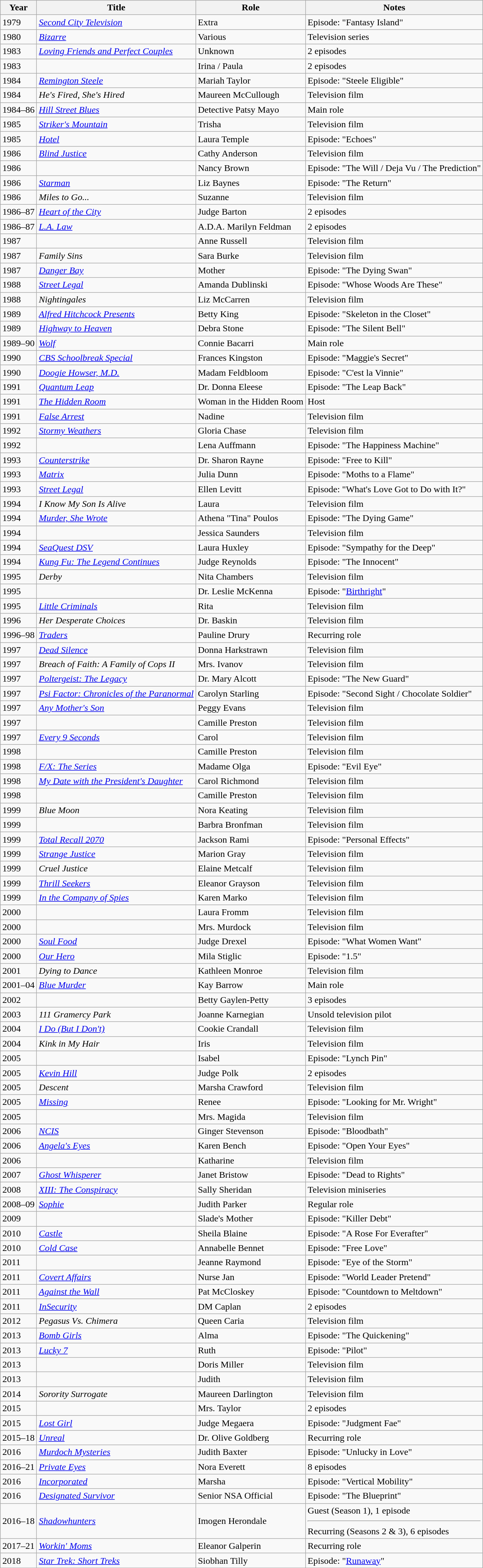<table class="wikitable sortable">
<tr>
<th>Year</th>
<th>Title</th>
<th>Role</th>
<th class="unsortable">Notes</th>
</tr>
<tr>
<td>1979</td>
<td><em><a href='#'>Second City Television</a></em></td>
<td>Extra</td>
<td>Episode: "Fantasy Island"</td>
</tr>
<tr>
<td>1980</td>
<td><em><a href='#'>Bizarre</a></em></td>
<td>Various</td>
<td>Television series</td>
</tr>
<tr>
<td>1983</td>
<td><em><a href='#'>Loving Friends and Perfect Couples</a></em></td>
<td>Unknown</td>
<td>2 episodes</td>
</tr>
<tr>
<td>1983</td>
<td><em></em></td>
<td>Irina / Paula</td>
<td>2 episodes</td>
</tr>
<tr>
<td>1984</td>
<td><em><a href='#'>Remington Steele</a></em></td>
<td>Mariah Taylor</td>
<td>Episode: "Steele Eligible"</td>
</tr>
<tr>
<td>1984</td>
<td><em>He's Fired, She's Hired</em></td>
<td>Maureen McCullough</td>
<td>Television film</td>
</tr>
<tr>
<td>1984–86</td>
<td><em><a href='#'>Hill Street Blues</a></em></td>
<td>Detective Patsy Mayo</td>
<td>Main role</td>
</tr>
<tr>
<td>1985</td>
<td><em><a href='#'>Striker's Mountain</a></em></td>
<td>Trisha</td>
<td>Television film</td>
</tr>
<tr>
<td>1985</td>
<td><em><a href='#'>Hotel</a></em></td>
<td>Laura Temple</td>
<td>Episode: "Echoes"</td>
</tr>
<tr>
<td>1986</td>
<td><em><a href='#'>Blind Justice</a></em></td>
<td>Cathy Anderson</td>
<td>Television film</td>
</tr>
<tr>
<td>1986</td>
<td><em></em></td>
<td>Nancy Brown</td>
<td>Episode: "The Will / Deja Vu / The Prediction"</td>
</tr>
<tr>
<td>1986</td>
<td><em><a href='#'>Starman</a></em></td>
<td>Liz Baynes</td>
<td>Episode: "The Return"</td>
</tr>
<tr>
<td>1986</td>
<td><em>Miles to Go...</em></td>
<td>Suzanne</td>
<td>Television film</td>
</tr>
<tr>
<td>1986–87</td>
<td><em><a href='#'>Heart of the City</a></em></td>
<td>Judge Barton</td>
<td>2 episodes</td>
</tr>
<tr>
<td>1986–87</td>
<td><em><a href='#'>L.A. Law</a></em></td>
<td>A.D.A. Marilyn Feldman</td>
<td>2 episodes</td>
</tr>
<tr>
<td>1987</td>
<td><em></em></td>
<td>Anne Russell</td>
<td>Television film</td>
</tr>
<tr>
<td>1987</td>
<td><em>Family Sins</em></td>
<td>Sara Burke</td>
<td>Television film</td>
</tr>
<tr>
<td>1987</td>
<td><em><a href='#'>Danger Bay</a></em></td>
<td>Mother</td>
<td>Episode: "The Dying Swan"</td>
</tr>
<tr>
<td>1988</td>
<td><em><a href='#'>Street Legal</a></em></td>
<td>Amanda Dublinski</td>
<td>Episode: "Whose Woods Are These"</td>
</tr>
<tr>
<td>1988</td>
<td><em>Nightingales</em></td>
<td>Liz McCarren</td>
<td>Television film</td>
</tr>
<tr>
<td>1989</td>
<td><em><a href='#'>Alfred Hitchcock Presents</a></em></td>
<td>Betty King</td>
<td>Episode: "Skeleton in the Closet"</td>
</tr>
<tr>
<td>1989</td>
<td><em><a href='#'>Highway to Heaven</a></em></td>
<td>Debra Stone</td>
<td>Episode: "The Silent Bell"</td>
</tr>
<tr>
<td>1989–90</td>
<td><em><a href='#'>Wolf</a></em></td>
<td>Connie Bacarri</td>
<td>Main role</td>
</tr>
<tr>
<td>1990</td>
<td><em><a href='#'>CBS Schoolbreak Special</a></em></td>
<td>Frances Kingston</td>
<td>Episode: "Maggie's Secret"</td>
</tr>
<tr>
<td>1990</td>
<td><em><a href='#'>Doogie Howser, M.D.</a></em></td>
<td>Madam Feldbloom</td>
<td>Episode: "C'est la Vinnie"</td>
</tr>
<tr>
<td>1991</td>
<td><em><a href='#'>Quantum Leap</a></em></td>
<td>Dr. Donna Eleese</td>
<td>Episode: "The Leap Back"</td>
</tr>
<tr>
<td>1991</td>
<td data-sort-value="Hidden Room, The"><em><a href='#'>The Hidden Room</a></em></td>
<td>Woman in the Hidden Room</td>
<td>Host</td>
</tr>
<tr>
<td>1991</td>
<td><em><a href='#'>False Arrest</a></em></td>
<td>Nadine</td>
<td>Television film</td>
</tr>
<tr>
<td>1992</td>
<td><em><a href='#'>Stormy Weathers</a></em></td>
<td>Gloria Chase</td>
<td>Television film</td>
</tr>
<tr>
<td>1992</td>
<td><em></em></td>
<td>Lena Auffmann</td>
<td>Episode: "The Happiness Machine"</td>
</tr>
<tr>
<td>1993</td>
<td><em><a href='#'>Counterstrike</a></em></td>
<td>Dr. Sharon Rayne</td>
<td>Episode: "Free to Kill"</td>
</tr>
<tr>
<td>1993</td>
<td><em><a href='#'>Matrix</a></em></td>
<td>Julia Dunn</td>
<td>Episode: "Moths to a Flame"</td>
</tr>
<tr>
<td>1993</td>
<td><em><a href='#'>Street Legal</a></em></td>
<td>Ellen Levitt</td>
<td>Episode: "What's Love Got to Do with It?"</td>
</tr>
<tr>
<td>1994</td>
<td><em>I Know My Son Is Alive</em></td>
<td>Laura</td>
<td>Television film</td>
</tr>
<tr>
<td>1994</td>
<td><em><a href='#'>Murder, She Wrote</a></em></td>
<td>Athena "Tina" Poulos</td>
<td>Episode: "The Dying Game"</td>
</tr>
<tr>
<td>1994</td>
<td><em></em></td>
<td>Jessica Saunders</td>
<td>Television film</td>
</tr>
<tr>
<td>1994</td>
<td><em><a href='#'>SeaQuest DSV</a></em></td>
<td>Laura Huxley</td>
<td>Episode: "Sympathy for the Deep"</td>
</tr>
<tr>
<td>1994</td>
<td><em><a href='#'>Kung Fu: The Legend Continues</a></em></td>
<td>Judge Reynolds</td>
<td>Episode: "The Innocent"</td>
</tr>
<tr>
<td>1995</td>
<td><em>Derby</em></td>
<td>Nita Chambers</td>
<td>Television film</td>
</tr>
<tr>
<td>1995</td>
<td><em></em></td>
<td>Dr. Leslie McKenna</td>
<td>Episode: "<a href='#'>Birthright</a>"</td>
</tr>
<tr>
<td>1995</td>
<td><em><a href='#'>Little Criminals</a></em></td>
<td>Rita</td>
<td>Television film</td>
</tr>
<tr>
<td>1996</td>
<td><em>Her Desperate Choices</em></td>
<td>Dr. Baskin</td>
<td>Television film</td>
</tr>
<tr>
<td>1996–98</td>
<td><em><a href='#'>Traders</a></em></td>
<td>Pauline Drury</td>
<td>Recurring role</td>
</tr>
<tr>
<td>1997</td>
<td><em><a href='#'>Dead Silence</a></em></td>
<td>Donna Harkstrawn</td>
<td>Television film</td>
</tr>
<tr>
<td>1997</td>
<td><em>Breach of Faith: A Family of Cops II</em></td>
<td>Mrs. Ivanov</td>
<td>Television film</td>
</tr>
<tr>
<td>1997</td>
<td><em><a href='#'>Poltergeist: The Legacy</a></em></td>
<td>Dr. Mary Alcott</td>
<td>Episode: "The New Guard"</td>
</tr>
<tr>
<td>1997</td>
<td><em><a href='#'>Psi Factor: Chronicles of the Paranormal</a></em></td>
<td>Carolyn Starling</td>
<td>Episode: "Second Sight / Chocolate Soldier"</td>
</tr>
<tr>
<td>1997</td>
<td><em><a href='#'>Any Mother's Son</a></em></td>
<td>Peggy Evans</td>
<td>Television film</td>
</tr>
<tr>
<td>1997</td>
<td><em></em></td>
<td>Camille Preston</td>
<td>Television film</td>
</tr>
<tr>
<td>1997</td>
<td><em><a href='#'>Every 9 Seconds</a></em></td>
<td>Carol</td>
<td>Television film</td>
</tr>
<tr>
<td>1998</td>
<td><em></em></td>
<td>Camille Preston</td>
<td>Television film</td>
</tr>
<tr>
<td>1998</td>
<td><em><a href='#'>F/X: The Series</a></em></td>
<td>Madame Olga</td>
<td>Episode: "Evil Eye"</td>
</tr>
<tr>
<td>1998</td>
<td><em><a href='#'>My Date with the President's Daughter</a></em></td>
<td>Carol Richmond</td>
<td>Television film</td>
</tr>
<tr>
<td>1998</td>
<td><em></em></td>
<td>Camille Preston</td>
<td>Television film</td>
</tr>
<tr>
<td>1999</td>
<td><em>Blue Moon</em></td>
<td>Nora Keating</td>
<td>Television film</td>
</tr>
<tr>
<td>1999</td>
<td><em></em></td>
<td>Barbra Bronfman</td>
<td>Television film</td>
</tr>
<tr>
<td>1999</td>
<td><em><a href='#'>Total Recall 2070</a></em></td>
<td>Jackson Rami</td>
<td>Episode: "Personal Effects"</td>
</tr>
<tr>
<td>1999</td>
<td><em><a href='#'>Strange Justice</a></em></td>
<td>Marion Gray</td>
<td>Television film</td>
</tr>
<tr>
<td>1999</td>
<td><em>Cruel Justice</em></td>
<td>Elaine Metcalf</td>
<td>Television film</td>
</tr>
<tr>
<td>1999</td>
<td><em><a href='#'>Thrill Seekers</a></em></td>
<td>Eleanor Grayson</td>
<td>Television film</td>
</tr>
<tr>
<td>1999</td>
<td><em><a href='#'>In the Company of Spies</a></em></td>
<td>Karen Marko</td>
<td>Television film</td>
</tr>
<tr>
<td>2000</td>
<td><em></em></td>
<td>Laura Fromm</td>
<td>Television film</td>
</tr>
<tr>
<td>2000</td>
<td><em></em></td>
<td>Mrs. Murdock</td>
<td>Television film</td>
</tr>
<tr>
<td>2000</td>
<td><em><a href='#'>Soul Food</a></em></td>
<td>Judge Drexel</td>
<td>Episode: "What Women Want"</td>
</tr>
<tr>
<td>2000</td>
<td><em><a href='#'>Our Hero</a></em></td>
<td>Mila Stiglic</td>
<td>Episode: "1.5"</td>
</tr>
<tr>
<td>2001</td>
<td><em>Dying to Dance</em></td>
<td>Kathleen Monroe</td>
<td>Television film</td>
</tr>
<tr>
<td>2001–04</td>
<td><em><a href='#'>Blue Murder</a></em></td>
<td>Kay Barrow</td>
<td>Main role</td>
</tr>
<tr>
<td>2002</td>
<td><em></em></td>
<td>Betty Gaylen-Petty</td>
<td>3 episodes</td>
</tr>
<tr>
<td>2003</td>
<td><em>111 Gramercy Park</em></td>
<td>Joanne Karnegian</td>
<td>Unsold television pilot</td>
</tr>
<tr>
<td>2004</td>
<td><em><a href='#'>I Do (But I Don't)</a></em></td>
<td>Cookie Crandall</td>
<td>Television film</td>
</tr>
<tr>
<td>2004</td>
<td><em>Kink in My Hair</em></td>
<td>Iris</td>
<td>Television film</td>
</tr>
<tr>
<td>2005</td>
<td><em></em></td>
<td>Isabel</td>
<td>Episode: "Lynch Pin"</td>
</tr>
<tr>
<td>2005</td>
<td><em><a href='#'>Kevin Hill</a></em></td>
<td>Judge Polk</td>
<td>2 episodes</td>
</tr>
<tr>
<td>2005</td>
<td><em>Descent</em></td>
<td>Marsha Crawford</td>
<td>Television film</td>
</tr>
<tr>
<td>2005</td>
<td><em><a href='#'>Missing</a></em></td>
<td>Renee</td>
<td>Episode: "Looking for Mr. Wright"</td>
</tr>
<tr>
<td>2005</td>
<td><em></em></td>
<td>Mrs. Magida</td>
<td>Television film</td>
</tr>
<tr>
<td>2006</td>
<td><em><a href='#'>NCIS</a></em></td>
<td>Ginger Stevenson</td>
<td>Episode: "Bloodbath"</td>
</tr>
<tr>
<td>2006</td>
<td><em><a href='#'>Angela's Eyes</a></em></td>
<td>Karen Bench</td>
<td>Episode: "Open Your Eyes"</td>
</tr>
<tr>
<td>2006</td>
<td><em></em></td>
<td>Katharine</td>
<td>Television film</td>
</tr>
<tr>
<td>2007</td>
<td><em><a href='#'>Ghost Whisperer</a></em></td>
<td>Janet Bristow</td>
<td>Episode: "Dead to Rights"</td>
</tr>
<tr>
<td>2008</td>
<td><em><a href='#'>XIII: The Conspiracy</a></em></td>
<td>Sally Sheridan</td>
<td>Television miniseries</td>
</tr>
<tr>
<td>2008–09</td>
<td><em><a href='#'>Sophie</a></em></td>
<td>Judith Parker</td>
<td>Regular role</td>
</tr>
<tr>
<td>2009</td>
<td><em></em></td>
<td>Slade's Mother</td>
<td>Episode: "Killer Debt"</td>
</tr>
<tr>
<td>2010</td>
<td><em><a href='#'>Castle</a></em></td>
<td>Sheila Blaine</td>
<td>Episode: "A Rose For Everafter"</td>
</tr>
<tr>
<td>2010</td>
<td><em><a href='#'>Cold Case</a></em></td>
<td>Annabelle Bennet</td>
<td>Episode: "Free Love"</td>
</tr>
<tr>
<td>2011</td>
<td><em></em></td>
<td>Jeanne Raymond</td>
<td>Episode: "Eye of the Storm"</td>
</tr>
<tr>
<td>2011</td>
<td><em><a href='#'>Covert Affairs</a></em></td>
<td>Nurse Jan</td>
<td>Episode: "World Leader Pretend"</td>
</tr>
<tr>
<td>2011</td>
<td><em><a href='#'>Against the Wall</a></em></td>
<td>Pat McCloskey</td>
<td>Episode: "Countdown to Meltdown"</td>
</tr>
<tr>
<td>2011</td>
<td><em><a href='#'>InSecurity</a></em></td>
<td>DM Caplan</td>
<td>2 episodes</td>
</tr>
<tr>
<td>2012</td>
<td><em>Pegasus Vs. Chimera</em></td>
<td>Queen Caria</td>
<td>Television film</td>
</tr>
<tr>
<td>2013</td>
<td><em><a href='#'>Bomb Girls</a></em></td>
<td>Alma</td>
<td>Episode: "The Quickening"</td>
</tr>
<tr>
<td>2013</td>
<td><em><a href='#'>Lucky 7</a></em></td>
<td>Ruth</td>
<td>Episode: "Pilot"</td>
</tr>
<tr>
<td>2013</td>
<td><em></em></td>
<td>Doris Miller</td>
<td>Television film</td>
</tr>
<tr>
<td>2013</td>
<td><em></em></td>
<td>Judith</td>
<td>Television film</td>
</tr>
<tr>
<td>2014</td>
<td><em>Sorority Surrogate</em></td>
<td>Maureen Darlington</td>
<td>Television film</td>
</tr>
<tr>
<td>2015</td>
<td><em></em></td>
<td>Mrs. Taylor</td>
<td>2 episodes</td>
</tr>
<tr>
<td>2015</td>
<td><em><a href='#'>Lost Girl</a></em></td>
<td>Judge Megaera</td>
<td>Episode: "Judgment Fae"</td>
</tr>
<tr>
<td>2015–18</td>
<td><em><a href='#'>Unreal</a></em></td>
<td>Dr. Olive Goldberg</td>
<td>Recurring role</td>
</tr>
<tr>
<td>2016</td>
<td><em><a href='#'>Murdoch Mysteries</a></em></td>
<td>Judith Baxter</td>
<td>Episode: "Unlucky in Love"</td>
</tr>
<tr>
<td>2016–21</td>
<td><em><a href='#'>Private Eyes</a></em></td>
<td>Nora Everett</td>
<td>8 episodes</td>
</tr>
<tr>
<td>2016</td>
<td><em><a href='#'>Incorporated</a></em></td>
<td>Marsha</td>
<td>Episode: "Vertical Mobility"</td>
</tr>
<tr>
<td>2016</td>
<td><em><a href='#'>Designated Survivor</a></em></td>
<td>Senior NSA Official</td>
<td>Episode: "The Blueprint"</td>
</tr>
<tr>
<td>2016–18</td>
<td><em><a href='#'>Shadowhunters</a></em></td>
<td>Imogen Herondale</td>
<td>Guest (Season 1), 1 episode <hr> Recurring (Seasons 2 & 3), 6 episodes</td>
</tr>
<tr>
<td>2017–21</td>
<td><em><a href='#'>Workin' Moms</a></em></td>
<td>Eleanor Galperin</td>
<td>Recurring role</td>
</tr>
<tr>
<td>2018</td>
<td><em><a href='#'>Star Trek: Short Treks</a></em></td>
<td>Siobhan Tilly</td>
<td>Episode: "<a href='#'>Runaway</a>"</td>
</tr>
</table>
